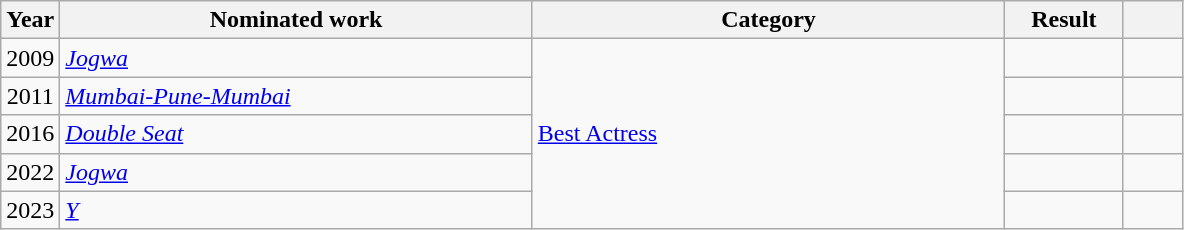<table class="wikitable">
<tr>
<th width=5%>Year</th>
<th width=40%>Nominated work</th>
<th width=40%>Category</th>
<th width=10%>Result</th>
<th width=5%></th>
</tr>
<tr>
<td>2009</td>
<td><em><a href='#'>Jogwa</a></em></td>
<td rowspan="5"><a href='#'>Best Actress</a></td>
<td></td>
<td></td>
</tr>
<tr>
<td style="text-align:center;">2011</td>
<td><em><a href='#'>Mumbai-Pune-Mumbai</a></em></td>
<td></td>
<td style="text-align:center;"></td>
</tr>
<tr>
<td style="text-align:center;">2016</td>
<td><em><a href='#'>Double Seat</a></em></td>
<td></td>
<td style="text-align:center;"></td>
</tr>
<tr>
<td style="text-align:center;">2022</td>
<td><em><a href='#'>Jogwa</a></em></td>
<td></td>
<td style="text-align:center;"></td>
</tr>
<tr>
<td style="text-align:center;">2023</td>
<td><em><a href='#'>Y</a></em></td>
<td></td>
<td style="text-align:center;"></td>
</tr>
</table>
